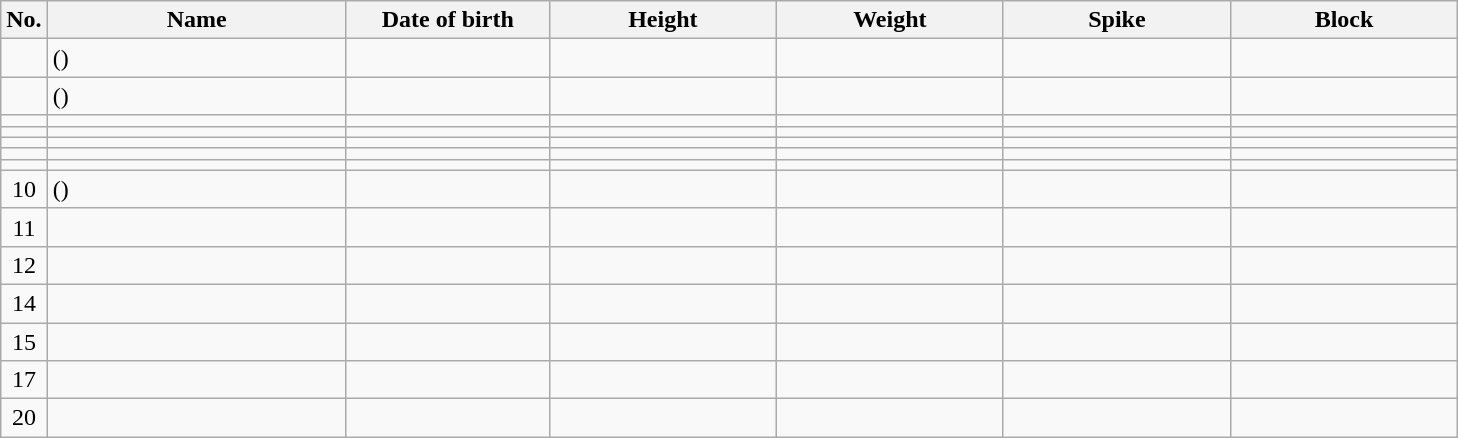<table class="wikitable sortable" style="font-size:100%; text-align:center;">
<tr>
<th>No.</th>
<th style="width:12em">Name</th>
<th style="width:8em">Date of birth</th>
<th style="width:9em">Height</th>
<th style="width:9em">Weight</th>
<th style="width:9em">Spike</th>
<th style="width:9em">Block</th>
</tr>
<tr>
<td></td>
<td align=left>  ()</td>
<td align=right></td>
<td></td>
<td></td>
<td></td>
<td></td>
</tr>
<tr>
<td></td>
<td align=left>  ()</td>
<td align=right></td>
<td></td>
<td></td>
<td></td>
<td></td>
</tr>
<tr>
<td></td>
<td align=left> </td>
<td align=right></td>
<td></td>
<td></td>
<td></td>
<td></td>
</tr>
<tr>
<td></td>
<td align=left> </td>
<td align=right></td>
<td></td>
<td></td>
<td></td>
<td></td>
</tr>
<tr>
<td></td>
<td align=left> </td>
<td align=right></td>
<td></td>
<td></td>
<td></td>
<td></td>
</tr>
<tr>
<td></td>
<td align=left> </td>
<td align=right></td>
<td></td>
<td></td>
<td></td>
<td></td>
</tr>
<tr>
<td></td>
<td align=left> </td>
<td align=right></td>
<td></td>
<td></td>
<td></td>
<td></td>
</tr>
<tr>
<td>10</td>
<td align=left>  ()</td>
<td align=right></td>
<td></td>
<td></td>
<td></td>
<td></td>
</tr>
<tr>
<td>11</td>
<td align=left> </td>
<td align=right></td>
<td></td>
<td></td>
<td></td>
<td></td>
</tr>
<tr>
<td>12</td>
<td align=left> </td>
<td align=right></td>
<td></td>
<td></td>
<td></td>
<td></td>
</tr>
<tr>
<td>14</td>
<td align=left> </td>
<td align=right></td>
<td></td>
<td></td>
<td></td>
<td></td>
</tr>
<tr>
<td>15</td>
<td align=left> </td>
<td align=right></td>
<td></td>
<td></td>
<td></td>
<td></td>
</tr>
<tr>
<td>17</td>
<td align=left> </td>
<td align=right></td>
<td></td>
<td></td>
<td></td>
<td></td>
</tr>
<tr>
<td>20</td>
<td align=left> </td>
<td align=right></td>
<td></td>
<td></td>
<td></td>
<td></td>
</tr>
</table>
